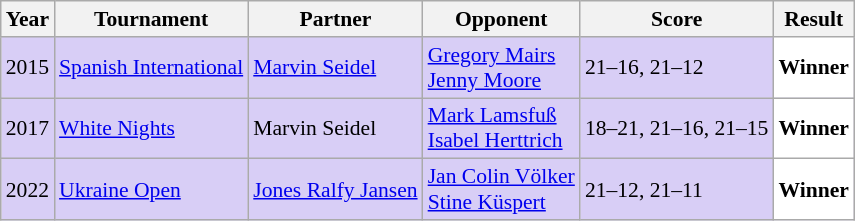<table class="sortable wikitable" style="font-size: 90%;">
<tr>
<th>Year</th>
<th>Tournament</th>
<th>Partner</th>
<th>Opponent</th>
<th>Score</th>
<th>Result</th>
</tr>
<tr style="background:#D8CEF6">
<td align="center">2015</td>
<td align="left"><a href='#'>Spanish International</a></td>
<td align="left"> <a href='#'>Marvin Seidel</a></td>
<td align="left"> <a href='#'>Gregory Mairs</a><br> <a href='#'>Jenny Moore</a></td>
<td align="left">21–16, 21–12</td>
<td style="text-align:left; background:white"> <strong>Winner</strong></td>
</tr>
<tr style="background:#D8CEF6">
<td align="center">2017</td>
<td align="left"><a href='#'>White Nights</a></td>
<td align="left"> Marvin Seidel</td>
<td align="left"> <a href='#'>Mark Lamsfuß</a><br> <a href='#'>Isabel Herttrich</a></td>
<td align="left">18–21, 21–16, 21–15</td>
<td style="text-align:left; background:white"> <strong>Winner</strong></td>
</tr>
<tr style="background:#D8CEF6">
<td align="center">2022</td>
<td align="left"><a href='#'>Ukraine Open</a></td>
<td align="left"> <a href='#'>Jones Ralfy Jansen</a></td>
<td align="left"> <a href='#'>Jan Colin Völker</a><br> <a href='#'>Stine Küspert</a></td>
<td align="left">21–12, 21–11</td>
<td style="text-align:left; background:white"> <strong>Winner</strong></td>
</tr>
</table>
